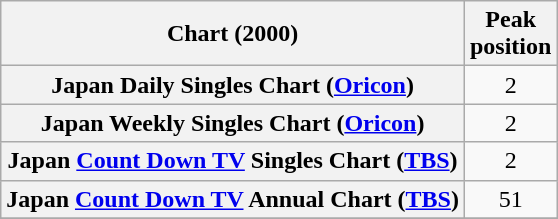<table class="wikitable sortable plainrowheaders">
<tr>
<th>Chart (2000)</th>
<th>Peak<br>position</th>
</tr>
<tr>
<th scope="row">Japan Daily Singles Chart (<a href='#'>Oricon</a>)</th>
<td align="center">2</td>
</tr>
<tr>
<th scope="row">Japan Weekly Singles Chart (<a href='#'>Oricon</a>)</th>
<td align="center">2</td>
</tr>
<tr>
<th scope="row">Japan <a href='#'>Count Down TV</a> Singles Chart (<a href='#'>TBS</a>)</th>
<td align="center">2</td>
</tr>
<tr>
<th scope="row">Japan <a href='#'>Count Down TV</a> Annual Chart (<a href='#'>TBS</a>)</th>
<td align="center">51</td>
</tr>
<tr>
</tr>
</table>
